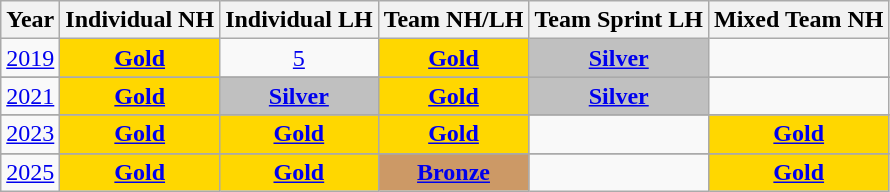<table class="wikitable" "text-align:center;">
<tr>
<th>Year</th>
<th>Individual NH</th>
<th>Individual LH</th>
<th>Team NH/LH</th>
<th>Team Sprint LH</th>
<th>Mixed Team NH</th>
</tr>
<tr align=center>
<td><a href='#'>2019</a></td>
<td style="background:gold;"><a href='#'><strong>Gold</strong></a></td>
<td><a href='#'>5</a></td>
<td style="background:gold;"><a href='#'><strong>Gold</strong></a></td>
<td style="background:silver;"><a href='#'><strong>Silver</strong></a></td>
<td></td>
</tr>
<tr>
</tr>
<tr align=center>
<td><a href='#'>2021</a></td>
<td style="background:gold;"><a href='#'><strong>Gold</strong></a></td>
<td style="background:silver;"><a href='#'><strong>Silver</strong></a></td>
<td style="background:gold;"><a href='#'><strong>Gold</strong></a></td>
<td style="background:silver;"><a href='#'><strong>Silver</strong></a></td>
<td></td>
</tr>
<tr>
</tr>
<tr align=center>
<td><a href='#'>2023</a></td>
<td style="background:gold;"><a href='#'><strong>Gold</strong></a></td>
<td style="background:gold;"><a href='#'><strong>Gold</strong></a></td>
<td style="background:gold;"><a href='#'><strong>Gold</strong></a></td>
<td></td>
<td style="background:gold;"><a href='#'><strong>Gold</strong></a></td>
</tr>
<tr>
</tr>
<tr align=center>
<td><a href='#'>2025</a></td>
<td style="background:gold;"><a href='#'><strong>Gold</strong></a></td>
<td style="background:gold;"><a href='#'><strong>Gold</strong></a></td>
<td style="background:#c96;"><a href='#'><strong>Bronze</strong></a></td>
<td></td>
<td style="background:gold;"><a href='#'><strong>Gold</strong></a></td>
</tr>
</table>
